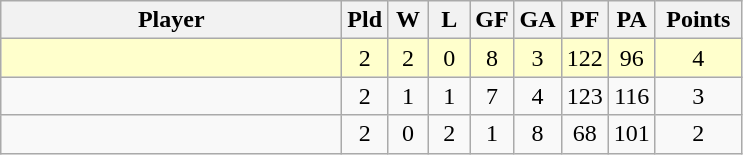<table class=wikitable style="text-align:center;">
<tr>
<th width=220>Player</th>
<th width=20>Pld</th>
<th width=20>W</th>
<th width=20>L</th>
<th width=20>GF</th>
<th width=20>GA</th>
<th width=20>PF</th>
<th width=20>PA</th>
<th width=50>Points</th>
</tr>
<tr bgcolor=#ffffcc>
<td style="text-align:left;"></td>
<td>2</td>
<td>2</td>
<td>0</td>
<td>8</td>
<td>3</td>
<td>122</td>
<td>96</td>
<td>4</td>
</tr>
<tr>
<td style="text-align:left;"></td>
<td>2</td>
<td>1</td>
<td>1</td>
<td>7</td>
<td>4</td>
<td>123</td>
<td>116</td>
<td>3</td>
</tr>
<tr>
<td style="text-align:left;"></td>
<td>2</td>
<td>0</td>
<td>2</td>
<td>1</td>
<td>8</td>
<td>68</td>
<td>101</td>
<td>2</td>
</tr>
</table>
